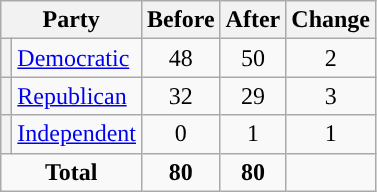<table class="wikitable" style="text-align:center;">
<tr>
<th colspan="2">Party</th>
<th>Before</th>
<th>After</th>
<th>Change</th>
</tr>
<tr>
<th style="background-color:"></th>
<td style="text-align:left;"><a href='#'>Democratic</a></td>
<td>48</td>
<td>50</td>
<td> 2</td>
</tr>
<tr>
<th style="background-color:"></th>
<td style="text-align:left;"><a href='#'>Republican</a></td>
<td>32</td>
<td>29</td>
<td> 3</td>
</tr>
<tr>
<th style="background-color:"></th>
<td style="text-align:left;"><a href='#'>Independent</a></td>
<td>0</td>
<td>1</td>
<td> 1</td>
</tr>
<tr>
<td colspan="2"><strong>Total</strong></td>
<td><strong>80</strong></td>
<td><strong>80</strong></td>
<td></td>
</tr>
</table>
